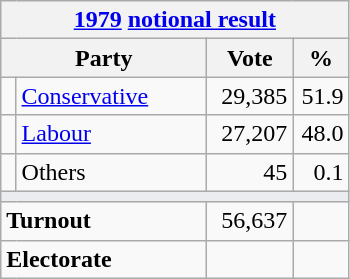<table class="wikitable">
<tr>
<th colspan="4"><a href='#'>1979</a> <a href='#'>notional result</a></th>
</tr>
<tr>
<th bgcolor="#DDDDFF" width="130px" colspan="2">Party</th>
<th bgcolor="#DDDDFF" width="50px">Vote</th>
<th bgcolor="#DDDDFF" width="30px">%</th>
</tr>
<tr>
<td></td>
<td><a href='#'>Conservative</a></td>
<td align=right>29,385</td>
<td align=right>51.9</td>
</tr>
<tr>
<td></td>
<td><a href='#'>Labour</a></td>
<td align=right>27,207</td>
<td align=right>48.0</td>
</tr>
<tr>
<td></td>
<td>Others</td>
<td align=right>45</td>
<td align=right>0.1</td>
</tr>
<tr>
<td colspan="4" bgcolor="#EAECF0"></td>
</tr>
<tr>
<td colspan="2"><strong>Turnout</strong></td>
<td align=right>56,637</td>
<td align=right></td>
</tr>
<tr>
<td colspan="2"><strong>Electorate</strong></td>
<td align=right></td>
</tr>
</table>
